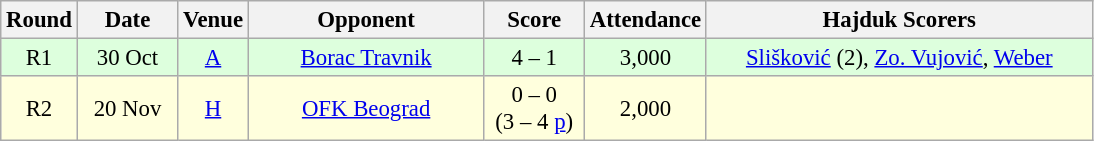<table class="wikitable sortable" style="text-align: center; font-size:95%;">
<tr>
<th width="30">Round</th>
<th width="60">Date</th>
<th width="20">Venue</th>
<th width="150">Opponent</th>
<th width="60">Score</th>
<th width="60">Attendance</th>
<th width="250">Hajduk Scorers</th>
</tr>
<tr bgcolor="#ddffdd">
<td>R1</td>
<td>30 Oct</td>
<td><a href='#'>A</a></td>
<td><a href='#'>Borac Travnik</a></td>
<td>4 – 1</td>
<td>3,000</td>
<td><a href='#'>Slišković</a> (2), <a href='#'>Zo. Vujović</a>, <a href='#'>Weber</a></td>
</tr>
<tr bgcolor="#ffffdd">
<td>R2</td>
<td>20 Nov</td>
<td><a href='#'>H</a></td>
<td><a href='#'>OFK Beograd</a></td>
<td>0 – 0<br>(3 – 4 <a href='#'>p</a>)</td>
<td>2,000</td>
<td></td>
</tr>
</table>
